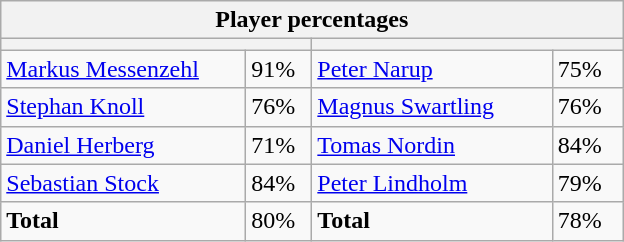<table class="wikitable">
<tr>
<th colspan=4 width=400>Player percentages</th>
</tr>
<tr>
<th colspan=2 width=200></th>
<th colspan=2 width=200></th>
</tr>
<tr>
<td><a href='#'>Markus Messenzehl</a></td>
<td>91%</td>
<td><a href='#'>Peter Narup</a></td>
<td>75%</td>
</tr>
<tr>
<td><a href='#'>Stephan Knoll</a></td>
<td>76%</td>
<td><a href='#'>Magnus Swartling</a></td>
<td>76%</td>
</tr>
<tr>
<td><a href='#'>Daniel Herberg</a></td>
<td>71%</td>
<td><a href='#'>Tomas Nordin</a></td>
<td>84%</td>
</tr>
<tr>
<td><a href='#'>Sebastian Stock</a></td>
<td>84%</td>
<td><a href='#'>Peter Lindholm</a></td>
<td>79%</td>
</tr>
<tr>
<td><strong>Total</strong></td>
<td>80%</td>
<td><strong>Total</strong></td>
<td>78%</td>
</tr>
</table>
